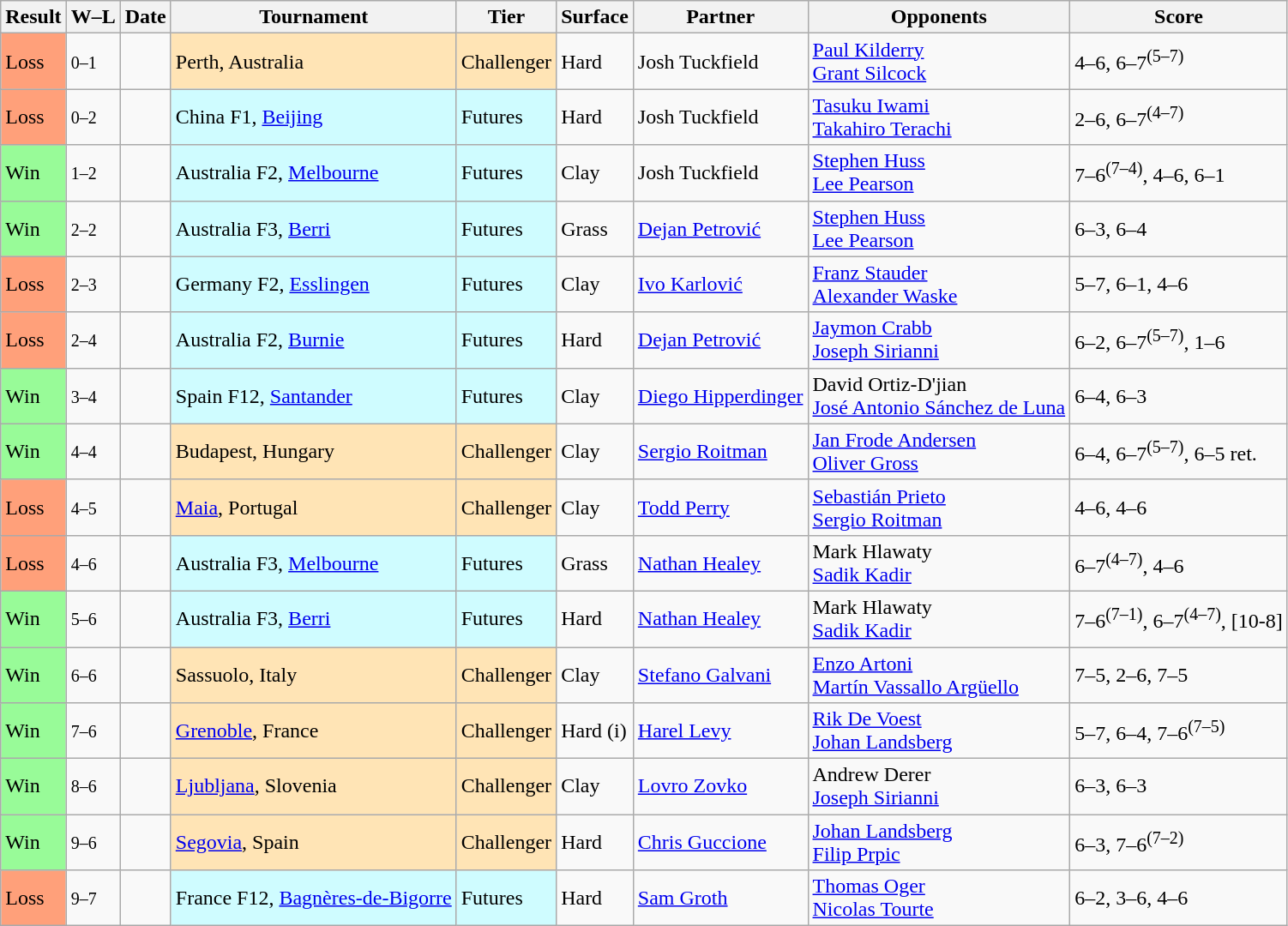<table class="sortable wikitable">
<tr>
<th>Result</th>
<th class="unsortable">W–L</th>
<th>Date</th>
<th>Tournament</th>
<th>Tier</th>
<th>Surface</th>
<th>Partner</th>
<th>Opponents</th>
<th class="unsortable">Score</th>
</tr>
<tr>
<td bgcolor="FFA07A">Loss</td>
<td><small>0–1</small></td>
<td></td>
<td style="background:moccasin;">Perth, Australia</td>
<td style="background:moccasin;">Challenger</td>
<td>Hard</td>
<td> Josh Tuckfield</td>
<td> <a href='#'>Paul Kilderry</a><br> <a href='#'>Grant Silcock</a></td>
<td>4–6, 6–7<sup>(5–7)</sup></td>
</tr>
<tr>
<td bgcolor="FFA07A">Loss</td>
<td><small>0–2</small></td>
<td></td>
<td style="background:#cffcff;">China F1, <a href='#'>Beijing</a></td>
<td style="background:#cffcff;">Futures</td>
<td>Hard</td>
<td> Josh Tuckfield</td>
<td> <a href='#'>Tasuku Iwami</a><br> <a href='#'>Takahiro Terachi</a></td>
<td>2–6, 6–7<sup>(4–7)</sup></td>
</tr>
<tr>
<td bgcolor="98FB98">Win</td>
<td><small>1–2</small></td>
<td></td>
<td style="background:#cffcff;">Australia F2, <a href='#'>Melbourne</a></td>
<td style="background:#cffcff;">Futures</td>
<td>Clay</td>
<td> Josh Tuckfield</td>
<td> <a href='#'>Stephen Huss</a><br> <a href='#'>Lee Pearson</a></td>
<td>7–6<sup>(7–4)</sup>, 4–6, 6–1</td>
</tr>
<tr>
<td bgcolor="98FB98">Win</td>
<td><small>2–2</small></td>
<td></td>
<td style="background:#cffcff;">Australia F3, <a href='#'>Berri</a></td>
<td style="background:#cffcff;">Futures</td>
<td>Grass</td>
<td> <a href='#'>Dejan Petrović</a></td>
<td> <a href='#'>Stephen Huss</a><br> <a href='#'>Lee Pearson</a></td>
<td>6–3, 6–4</td>
</tr>
<tr>
<td bgcolor="FFA07A">Loss</td>
<td><small>2–3</small></td>
<td></td>
<td style="background:#cffcff;">Germany F2, <a href='#'>Esslingen</a></td>
<td style="background:#cffcff;">Futures</td>
<td>Clay</td>
<td> <a href='#'>Ivo Karlović</a></td>
<td> <a href='#'>Franz Stauder</a><br> <a href='#'>Alexander Waske</a></td>
<td>5–7, 6–1, 4–6</td>
</tr>
<tr>
<td bgcolor="FFA07A">Loss</td>
<td><small>2–4</small></td>
<td></td>
<td style="background:#cffcff;">Australia F2, <a href='#'>Burnie</a></td>
<td style="background:#cffcff;">Futures</td>
<td>Hard</td>
<td> <a href='#'>Dejan Petrović</a></td>
<td> <a href='#'>Jaymon Crabb</a><br> <a href='#'>Joseph Sirianni</a></td>
<td>6–2, 6–7<sup>(5–7)</sup>, 1–6</td>
</tr>
<tr>
<td bgcolor="98FB98">Win</td>
<td><small>3–4</small></td>
<td></td>
<td style="background:#cffcff;">Spain F12, <a href='#'>Santander</a></td>
<td style="background:#cffcff;">Futures</td>
<td>Clay</td>
<td> <a href='#'>Diego Hipperdinger</a></td>
<td> David Ortiz-D'jian<br> <a href='#'>José Antonio Sánchez de Luna</a></td>
<td>6–4, 6–3</td>
</tr>
<tr>
<td bgcolor="98FB98">Win</td>
<td><small>4–4</small></td>
<td></td>
<td style="background:moccasin;">Budapest, Hungary</td>
<td style="background:moccasin;">Challenger</td>
<td>Clay</td>
<td> <a href='#'>Sergio Roitman</a></td>
<td> <a href='#'>Jan Frode Andersen</a><br> <a href='#'>Oliver Gross</a></td>
<td>6–4, 6–7<sup>(5–7)</sup>, 6–5 ret.</td>
</tr>
<tr>
<td bgcolor="FFA07A">Loss</td>
<td><small>4–5</small></td>
<td></td>
<td style="background:moccasin;"><a href='#'>Maia</a>, Portugal</td>
<td style="background:moccasin;">Challenger</td>
<td>Clay</td>
<td> <a href='#'>Todd Perry</a></td>
<td> <a href='#'>Sebastián Prieto</a><br> <a href='#'>Sergio Roitman</a></td>
<td>4–6, 4–6</td>
</tr>
<tr>
<td bgcolor="FFA07A">Loss</td>
<td><small>4–6</small></td>
<td></td>
<td style="background:#cffcff;">Australia F3, <a href='#'>Melbourne</a></td>
<td style="background:#cffcff;">Futures</td>
<td>Grass</td>
<td> <a href='#'>Nathan Healey</a></td>
<td> Mark Hlawaty<br> <a href='#'>Sadik Kadir</a></td>
<td>6–7<sup>(4–7)</sup>, 4–6</td>
</tr>
<tr>
<td bgcolor="98FB98">Win</td>
<td><small>5–6</small></td>
<td></td>
<td style="background:#cffcff;">Australia F3, <a href='#'>Berri</a></td>
<td style="background:#cffcff;">Futures</td>
<td>Hard</td>
<td> <a href='#'>Nathan Healey</a></td>
<td> Mark Hlawaty<br> <a href='#'>Sadik Kadir</a></td>
<td>7–6<sup>(7–1)</sup>, 6–7<sup>(4–7)</sup>, [10-8]</td>
</tr>
<tr>
<td bgcolor="98FB98">Win</td>
<td><small>6–6</small></td>
<td></td>
<td style="background:moccasin;">Sassuolo, Italy</td>
<td style="background:moccasin;">Challenger</td>
<td>Clay</td>
<td> <a href='#'>Stefano Galvani</a></td>
<td> <a href='#'>Enzo Artoni</a><br> <a href='#'>Martín Vassallo Argüello</a></td>
<td>7–5, 2–6, 7–5</td>
</tr>
<tr>
<td bgcolor="98FB98">Win</td>
<td><small>7–6</small></td>
<td></td>
<td style="background:moccasin;"><a href='#'>Grenoble</a>, France</td>
<td style="background:moccasin;">Challenger</td>
<td>Hard (i)</td>
<td> <a href='#'>Harel Levy</a></td>
<td> <a href='#'>Rik De Voest</a><br> <a href='#'>Johan Landsberg</a></td>
<td>5–7, 6–4, 7–6<sup>(7–5)</sup></td>
</tr>
<tr>
<td bgcolor="98FB98">Win</td>
<td><small>8–6</small></td>
<td></td>
<td style="background:moccasin;"><a href='#'>Ljubljana</a>, Slovenia</td>
<td style="background:moccasin;">Challenger</td>
<td>Clay</td>
<td> <a href='#'>Lovro Zovko</a></td>
<td> Andrew Derer<br> <a href='#'>Joseph Sirianni</a></td>
<td>6–3, 6–3</td>
</tr>
<tr>
<td bgcolor="98FB98">Win</td>
<td><small>9–6</small></td>
<td></td>
<td style="background:moccasin;"><a href='#'>Segovia</a>, Spain</td>
<td style="background:moccasin;">Challenger</td>
<td>Hard</td>
<td> <a href='#'>Chris Guccione</a></td>
<td> <a href='#'>Johan Landsberg</a><br> <a href='#'>Filip Prpic</a></td>
<td>6–3, 7–6<sup>(7–2)</sup></td>
</tr>
<tr>
<td bgcolor="FFA07A">Loss</td>
<td><small>9–7</small></td>
<td></td>
<td style="background:#cffcff;">France F12, <a href='#'>Bagnères-de-Bigorre</a></td>
<td style="background:#cffcff;">Futures</td>
<td>Hard</td>
<td> <a href='#'>Sam Groth</a></td>
<td> <a href='#'>Thomas Oger</a><br> <a href='#'>Nicolas Tourte</a></td>
<td>6–2, 3–6, 4–6</td>
</tr>
</table>
